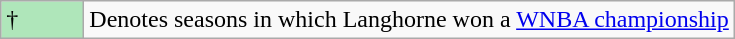<table class="wikitable">
<tr>
<td style="background:#afe6ba; width:3em;">†</td>
<td>Denotes seasons in which Langhorne won a <a href='#'>WNBA championship</a></td>
</tr>
</table>
